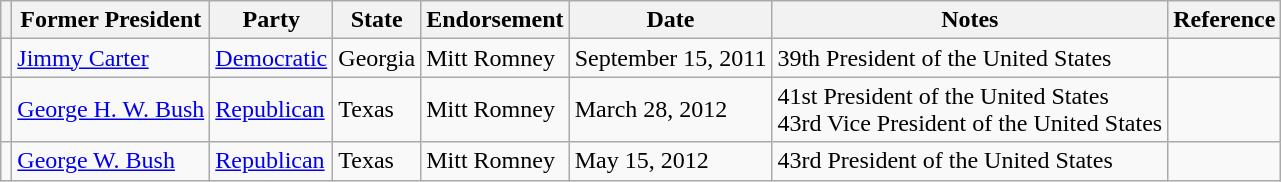<table class="wikitable sortable">
<tr valign=bottom>
<th class="unsortable"></th>
<th>Former President</th>
<th>Party</th>
<th>State</th>
<th>Endorsement</th>
<th data-sort-type="date">Date</th>
<th>Notes</th>
<th class="unsortable">Reference</th>
</tr>
<tr>
<td></td>
<td><a href='#'>Jimmy Carter</a></td>
<td><a href='#'>Democratic</a></td>
<td>Georgia</td>
<td>Mitt Romney</td>
<td>September 15, 2011</td>
<td>39th President of the United States</td>
<td></td>
</tr>
<tr>
<td></td>
<td nowrap><a href='#'>George H. W. Bush</a></td>
<td><a href='#'>Republican</a></td>
<td>Texas</td>
<td>Mitt Romney</td>
<td>March 28, 2012</td>
<td>41st President of the United States<br>43rd Vice President of the United States</td>
<td></td>
</tr>
<tr>
<td></td>
<td nowrap><a href='#'>George W. Bush</a></td>
<td><a href='#'>Republican</a></td>
<td>Texas</td>
<td>Mitt Romney</td>
<td>May 15, 2012</td>
<td>43rd President of the United States</td>
<td></td>
</tr>
</table>
